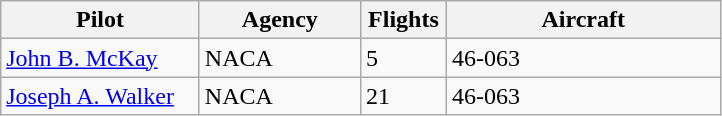<table class="wikitable">
<tr>
<th width="125">Pilot</th>
<th width="100">Agency</th>
<th width="50">Flights</th>
<th width="175">Aircraft</th>
</tr>
<tr>
<td><a href='#'>John B. McKay</a></td>
<td>NACA</td>
<td>5</td>
<td>46-063</td>
</tr>
<tr>
<td><a href='#'>Joseph A. Walker</a></td>
<td>NACA</td>
<td>21</td>
<td>46-063</td>
</tr>
</table>
